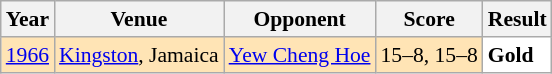<table class="sortable wikitable" style="font-size: 90%;">
<tr>
<th>Year</th>
<th>Venue</th>
<th>Opponent</th>
<th>Score</th>
<th>Result</th>
</tr>
<tr style="background:#FFE4B5">
<td align="center"><a href='#'>1966</a></td>
<td><a href='#'>Kingston</a>, Jamaica</td>
<td align="left"> <a href='#'>Yew Cheng Hoe</a></td>
<td align="left">15–8, 15–8</td>
<td style="text-align:left; background:white"> <strong>Gold</strong></td>
</tr>
</table>
